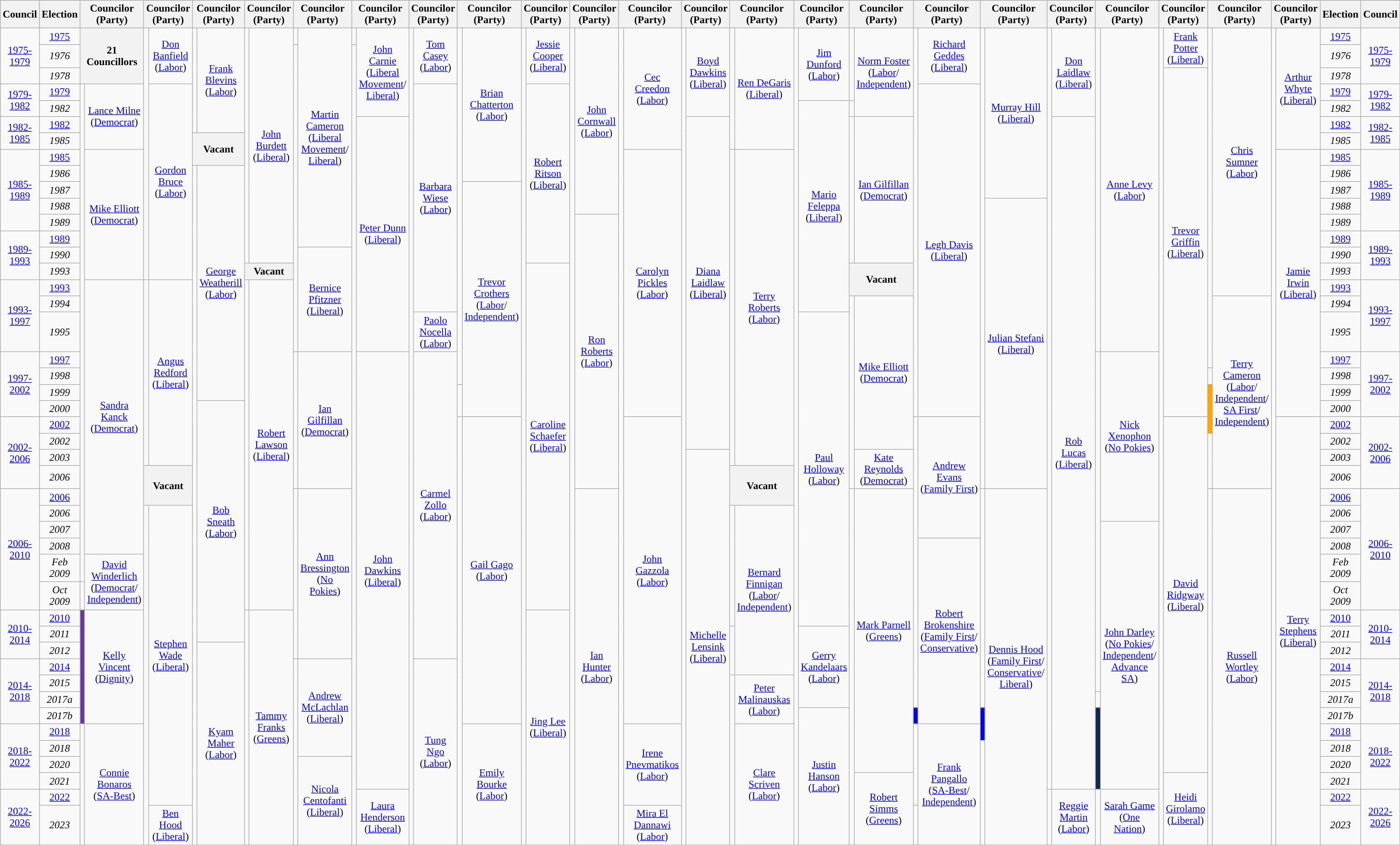<table class="wikitable" style="text-align:center">
<tr>
<th>Council</th>
<th>Election</th>
<th colspan=2>Councilor<br>(Party)</th>
<th colspan=2>Councilor<br>(Party)</th>
<th colspan=2>Councilor<br>(Party)</th>
<th colspan=2>Councilor<br>(Party)</th>
<th colspan=2>Councilor<br>(Party)</th>
<th colspan=2>Councilor<br>(Party)</th>
<th colspan=2>Councilor<br>(Party)</th>
<th colspan=2>Councilor<br>(Party)</th>
<th colspan=2>Councilor<br>(Party)</th>
<th colspan=2>Councilor<br>(Party)</th>
<th colspan=2>Councilor<br>(Party)</th>
<th colspan=2>Councilor<br>(Party)</th>
<th colspan=2>Councilor<br>(Party)</th>
<th colspan=2>Councilor<br>(Party)</th>
<th colspan=2>Councilor<br>(Party)</th>
<th colspan=2>Councilor<br>(Party)</th>
<th colspan=2>Councilor<br>(Party)</th>
<th colspan=2>Councilor<br>(Party)</th>
<th colspan=2>Councilor<br>(Party)</th>
<th colspan=2>Councilor<br>(Party)</th>
<th colspan=2>Councilor<br>(Party)</th>
<th colspan=2>Councilor<br>(Party)</th>
<th>Election</th>
<th>Council</th>
</tr>
<tr>
<td rowspan=3><a href='#'>1975-1979</a></td>
<td><a href='#'>1975</a></td>
<th colspan=2; rowspan=3>21 Councillors</th>
<td rowspan=15; style="background-color: "></td>
<td rowspan=3><a href='#'>Don Banfield</a><br>(<a href='#'>Labor</a>)<br></td>
<td rowspan=6; style="background-color: "></td>
<td rowspan=6><a href='#'>Frank Blevins</a><br>(<a href='#'>Labor</a>)<br></td>
<td rowspan=14; style="background-color: "></td>
<td rowspan=14><a href='#'>John Burdett</a><br>(<a href='#'>Liberal</a>)<br></td>
<td style="background-color: "></td>
<td rowspan=13><a href='#'>Martin Cameron</a><br>(<a href='#'>Liberal Movement</a>/<br><a href='#'>Liberal</a>)<br></td>
<td style="background-color: "></td>
<td rowspan=5><a href='#'>John Carnie</a><br>(<a href='#'>Liberal Movement</a>/<br><a href='#'>Liberal</a>)<br></td>
<td rowspan=45; style="background-color: "></td>
<td rowspan=3><a href='#'>Tom Casey</a><br>(<a href='#'>Labor</a>)<br></td>
<td rowspan=20; style="background-color: "></td>
<td rowspan=9><a href='#'>Brian Chatterton</a><br>(<a href='#'>Labor</a>)<br></td>
<td rowspan=45; style="background-color: "></td>
<td rowspan=3><a href='#'>Jessie Cooper</a><br>(<a href='#'>Liberal</a>)<br></td>
<td rowspan=45; style="background-color: "></td>
<td rowspan=11><a href='#'>John Cornwall</a><br>(<a href='#'>Labor</a>)<br></td>
<td rowspan=45; style="background-color: "></td>
<td rowspan=7><a href='#'>Cec Creedon</a><br>(<a href='#'>Labor</a>)<br></td>
<td rowspan=45; style="background-color: "></td>
<td rowspan=5><a href='#'>Boyd Dawkins</a><br>(<a href='#'>Liberal</a>)<br></td>
<td rowspan=7; style="background-color: "></td>
<td rowspan=7><a href='#'>Ren DeGaris</a><br>(<a href='#'>Liberal</a>)<br></td>
<td rowspan=45; style="background-color: "></td>
<td rowspan=4><a href='#'>Jim Dunford</a><br>(<a href='#'>Labor</a>)<br></td>
<td rowspan=4; style="background-color: "></td>
<td rowspan=5><a href='#'>Norm Foster</a><br>(<a href='#'>Labor</a>/<br><a href='#'>Independent</a>)<br></td>
<td rowspan=22; style="background-color: "></td>
<td rowspan=3><a href='#'>Richard Geddes</a><br>(<a href='#'>Liberal</a>)<br></td>
<td rowspan=26; style="background-color: "></td>
<td rowspan=10><a href='#'>Murray Hill</a><br>(<a href='#'>Liberal</a>)<br></td>
<td rowspan=43; style="background-color: "></td>
<td rowspan=5><a href='#'>Don Laidlaw</a><br>(<a href='#'>Liberal</a>)<br></td>
<td rowspan=18; style="background-color: "></td>
<td rowspan=18><a href='#'>Anne Levy</a><br>(<a href='#'>Labor</a>)<br></td>
<td rowspan=45; style="background-color: "></td>
<td rowspan=2><a href='#'>Frank Potter</a><br>(<a href='#'>Liberal</a>)<br></td>
<td rowspan=19; style="background-color: "></td>
<td rowspan=16><a href='#'>Chris Sumner</a><br>(<a href='#'>Labor</a>)<br></td>
<td rowspan=45; style="background-color: "></td>
<td rowspan=7><a href='#'>Arthur Whyte</a><br>(<a href='#'>Liberal</a>)<br></td>
<td><a href='#'>1975</a></td>
<td rowspan=3><a href='#'>1975-1979</a></td>
</tr>
<tr>
<td><em>1976</em></td>
<td rowspan=17; style="background-color: "></td>
<td rowspan=44; style="background-color: "></td>
<td><em>1976</em></td>
</tr>
<tr>
<td><em>1978</em></td>
<td rowspan=20><a href='#'>Trevor Griffin</a><br>(<a href='#'>Liberal</a>)<br></td>
<td><em>1978</em></td>
</tr>
<tr>
<td rowspan=2><a href='#'>1979-1982</a></td>
<td><a href='#'>1979</a></td>
<td rowspan=28; style="background-color: "></td>
<td rowspan=4><a href='#'>Lance Milne</a><br>(<a href='#'>Democrat</a>)<br></td>
<td rowspan=12><a href='#'>Gordon Bruce</a><br>(<a href='#'>Labor</a>)<br></td>
<td rowspan=14><a href='#'>Barbara Wiese</a><br>(<a href='#'>Labor</a>)<br></td>
<td rowspan=11><a href='#'>Robert Ritson</a><br>(<a href='#'>Liberal</a>)<br></td>
<td rowspan=19><a href='#'>Legh Davis</a><br>(<a href='#'>Liberal</a>)<br></td>
<td><a href='#'>1979</a></td>
<td rowspan=2><a href='#'>1979-1982</a></td>
</tr>
<tr>
<td><em>1982</em></td>
<td rowspan=13><a href='#'>Mario Feleppa</a><br>(<a href='#'>Liberal</a>)<br></td>
<td style="background-color: "></td>
<td><em>1982</em></td>
</tr>
<tr>
<td rowspan=2><a href='#'>1982-1985</a></td>
<td><a href='#'>1982</a></td>
<td rowspan=13><a href='#'>Peter Dunn</a><br>(<a href='#'>Liberal</a>)<br></td>
<td rowspan=19><a href='#'>Diana Laidlaw</a><br>(<a href='#'>Liberal</a>)<br></td>
<td rowspan=9; style="background-color: "></td>
<td rowspan=9><a href='#'>Ian Gilfillan</a><br>(<a href='#'>Democrat</a>)<br></td>
<td rowspan=38><a href='#'>Rob Lucas</a><br>(<a href='#'>Liberal</a>)<br></td>
<td><a href='#'>1982</a></td>
<td rowspan=2><a href='#'>1982-1985</a></td>
</tr>
<tr>
<td><em>1985</em></td>
<th colspan=2 rowspan=2>Vacant</th>
<td><em>1985</em></td>
</tr>
<tr>
<td rowspan=5><a href='#'>1985-1989</a></td>
<td><a href='#'>1985</a></td>
<td rowspan=8><a href='#'>Mike Elliott</a><br>(<a href='#'>Democrat</a>)<br></td>
<td rowspan=15><a href='#'>Carolyn Pickles</a><br>(<a href='#'>Labor</a>)<br></td>
<td rowspan=18; style="background-color: "></td>
<td rowspan=18><a href='#'>Terry Roberts</a><br>(<a href='#'>Labor</a>)<br></td>
<td rowspan=15><a href='#'>Jamie Irwin</a><br>(<a href='#'>Liberal</a>)<br></td>
<td><a href='#'>1985</a></td>
<td rowspan=5><a href='#'>1985-1989</a></td>
</tr>
<tr>
<td><em>1986</em></td>
<td rowspan=37; style="background-color: "></td>
<td rowspan=13><a href='#'>George Weatherill</a><br>(<a href='#'>Labor</a>)<br></td>
<td><em>1986</em></td>
</tr>
<tr>
<td><em>1987</em></td>
<td rowspan=13><a href='#'>Trevor Crothers</a><br>(<a href='#'>Labor</a>/<br><a href='#'>Independent</a>)<br></td>
<td><em>1987</em></td>
</tr>
<tr>
<td><em>1988</em></td>
<td rowspan=16><a href='#'>Julian Stefani</a><br>(<a href='#'>Liberal</a>)<br></td>
<td><em>1988</em></td>
</tr>
<tr>
<td><em>1989</em></td>
<td rowspan=15><a href='#'>Ron Roberts</a><br>(<a href='#'>Labor</a>)<br></td>
<td><em>1989</em></td>
</tr>
<tr>
<td rowspan=3><a href='#'>1989-1993</a></td>
<td><a href='#'>1989</a></td>
<td><a href='#'>1989</a></td>
<td rowspan=3><a href='#'>1989-1993</a></td>
</tr>
<tr>
<td><em>1990</em></td>
<td rowspan=5><a href='#'>Bernice Pfitzner</a><br>(<a href='#'>Liberal</a>)<br></td>
<td><em>1990</em></td>
</tr>
<tr>
<td><em>1993</em></td>
<th colspan=2>Vacant</th>
<td rowspan=18><a href='#'>Caroline Schaefer</a><br>(<a href='#'>Liberal</a>)<br></td>
<th colspan=2 rowspan=2>Vacant</th>
<td><em>1993</em></td>
</tr>
<tr>
<td rowspan=3><a href='#'>1993-1997</a></td>
<td><a href='#'>1993</a></td>
<td rowspan=15><a href='#'>Sandra Kanck</a><br>(<a href='#'>Democrat</a>)<br></td>
<td rowspan=10; style="background-color: "></td>
<td rowspan=10><a href='#'>Angus Redford</a><br>(<a href='#'>Liberal</a>)<br></td>
<td rowspan=17; style="background-color: "></td>
<td rowspan=17><a href='#'>Robert Lawson</a><br>(<a href='#'>Liberal</a>)<br></td>
<td><a href='#'>1993</a></td>
<td rowspan=3><a href='#'>1993-1997</a></td>
</tr>
<tr>
<td><em>1994</em></td>
<td rowspan=10; style="background-color: "></td>
<td rowspan=8><a href='#'>Mike Elliott</a><br>(<a href='#'>Democrat</a>)<br></td>
<td rowspan=10><a href='#'>Terry Cameron</a><br>(<a href='#'>Labor</a>/<br><a href='#'>Independent</a>/<br><a href='#'>SA First</a>/<br><a href='#'>Independent</a>)<br></td>
<td><em>1994</em></td>
</tr>
<tr>
<td><em>1995</em></td>
<td><a href='#'>Paolo Nocella</a><br>(<a href='#'>Labor</a>)<br></td>
<td rowspan=16><a href='#'>Paul Holloway</a><br>(<a href='#'>Labor</a>)</td>
<td><em>1995</em></td>
</tr>
<tr>
<td rowspan=4><a href='#'>1997-2002</a></td>
<td><a href='#'>1997</a></td>
<td rowspan=8; style="background-color: "></td>
<td rowspan=8><a href='#'>Ian Gilfillan</a><br>(<a href='#'>Democrat</a>)<br></td>
<td rowspan=25><a href='#'>John Dawkins</a><br>(<a href='#'>Liberal</a>)<br></td>
<td rowspan=17><a href='#'>Carmel Zollo</a><br>(<a href='#'>Labor</a>)<br></td>
<td rowspan=19; style="background-color: "></td>
<td rowspan=10><a href='#'>Nick Xenophon</a><br>(<a href='#'>No Pokies</a>)<br></td>
<td><a href='#'>1997</a></td>
<td rowspan=4><a href='#'>1997-2002</a></td>
</tr>
<tr>
<td><em>1998</em></td>
<td style="background-color: "></td>
<td><em>1998</em></td>
</tr>
<tr>
<td><em>1999</em></td>
<td rowspan=2; style="background-color: "></td>
<td rowspan=3; style="background-color: Orange"></td>
<td><em>1999</em></td>
</tr>
<tr>
<td><em>2000</em></td>
<td rowspan=13><a href='#'>Bob Sneath</a><br>(<a href='#'>Labor</a>)<br></td>
<td><em>2000</em></td>
</tr>
<tr>
<td rowspan=4><a href='#'>2002-2006</a></td>
<td><a href='#'>2002</a></td>
<td rowspan=23; style="background-color: "></td>
<td rowspan=17><a href='#'>Gail Gago</a><br>(<a href='#'>Labor</a>)<br></td>
<td rowspan=17><a href='#'>John Gazzola</a><br>(<a href='#'>Labor</a>)<br></td>
<td rowspan=16; ></td>
<td rowspan=7><a href='#'>Andrew Evans</a><br>(<a href='#'>Family First</a>)<br></td>
<td rowspan=20><a href='#'>David Ridgway</a><br>(<a href='#'>Liberal</a>)<br></td>
<td rowspan=23><a href='#'>Terry Stephens</a><br>(<a href='#'>Liberal</a>)<br></td>
<td><a href='#'>2002</a></td>
<td rowspan=4><a href='#'>2002-2006</a></td>
</tr>
<tr>
<td><em>2002</em></td>
<td rowspan=3; style="background-color: "></td>
<td><em>2002</em></td>
</tr>
<tr>
<td><em>2003</em></td>
<td rowspan=21><a href='#'>Michelle Lensink</a><br>(<a href='#'>Liberal</a>)<br></td>
<td rowspan=2><a href='#'>Kate Reynolds</a><br>(<a href='#'>Democrat</a>)<br></td>
<td><em>2003</em></td>
</tr>
<tr>
<td><em>2006</em></td>
<th colspan=2 rowspan=2>Vacant</th>
<th colspan=2 rowspan=2>Vacant</th>
<td><em>2006</em></td>
</tr>
<tr>
<td rowspan=6><a href='#'>2006-2010</a></td>
<td><a href='#'>2006</a></td>
<td rowspan=9; style="background-color: "></td>
<td rowspan=9><a href='#'>Ann Bressington</a><br>(<a href='#'>No Pokies</a>)<br></td>
<td rowspan=19><a href='#'>Ian Hunter</a><br>(<a href='#'>Labor</a>)<br></td>
<td rowspan=19; style="background-color: "></td>
<td rowspan=16><a href='#'>Mark Parnell</a><br>(<a href='#'>Greens</a>)<br></td>
<td rowspan=12; ></td>
<td rowspan=19><a href='#'>Dennis Hood</a><br>(<a href='#'>Family First</a>/<br><a href='#'>Conservative</a>/<br><a href='#'>Liberal</a>)<br></td>
<td rowspan=19; style="background-color: "></td>
<td rowspan=19><a href='#'>Russell Wortley</a><br>(<a href='#'>Labor</a>)<br></td>
<td><a href='#'>2006</a></td>
<td rowspan=6><a href='#'>2006-2010</a></td>
</tr>
<tr>
<td><em>2006</em></td>
<td rowspan=18; style="background-color: "></td>
<td rowspan=17><a href='#'>Stephen Wade</a><br>(<a href='#'>Liberal</a>)<br></td>
<td rowspan=6; style="background-color: "></td>
<td rowspan=9><a href='#'>Bernard Finnigan</a><br>(<a href='#'>Labor</a>/<br><a href='#'>Independent</a>)<br></td>
<td><em>2006</em></td>
</tr>
<tr>
<td><em>2007</em></td>
<td rowspan=15><a href='#'>John Darley</a><br>(<a href='#'>No Pokies</a>/<br><a href='#'>Independent</a>/<br><a href='#'>Advance SA</a>)<br></td>
<td><em>2007</em></td>
</tr>
<tr>
<td><em>2008</em></td>
<td rowspan=10><a href='#'>Robert Brokenshire</a><br>(<a href='#'>Family First</a>/<br><a href='#'>Conservative</a>)<br></td>
<td><em>2008</em></td>
</tr>
<tr>
<td><em>Feb 2009</em></td>
<td rowspan=2><a href='#'>David Winderlich</a><br>(<a href='#'>Democrat</a>/<br><a href='#'>Independent</a>)<br></td>
<td><em>Feb 2009</em></td>
</tr>
<tr>
<td><em>Oct 2009</em></td>
<td style="background-color: "></td>
<td><em>Oct 2009</em></td>
</tr>
<tr>
<td rowspan=3><a href='#'>2010-2014</a></td>
<td><a href='#'>2010</a></td>
<td rowspan=7; style="background-color:#69359C"></td>
<td rowspan=7><a href='#'>Kelly Vincent</a><br>(<a href='#'>Dignity</a>)<br></td>
<td rowspan=13; style="background-color: "></td>
<td rowspan=13><a href='#'>Tammy Franks</a><br>(<a href='#'>Greens</a>)<br></td>
<td rowspan=13><a href='#'>Jing Lee</a><br>(<a href='#'>Liberal</a>)<br></td>
<td><a href='#'>2010</a></td>
<td rowspan=3><a href='#'>2010-2014</a></td>
</tr>
<tr>
<td><em>2011</em></td>
<td rowspan=3; style="background-color: "></td>
<td rowspan=5><a href='#'>Gerry Kandelaars</a><br>(<a href='#'>Labor</a>)<br></td>
<td><em>2011</em></td>
</tr>
<tr>
<td><em>2012</em></td>
<td rowspan=11><a href='#'>Kyam Maher</a><br>(<a href='#'>Labor</a>)<br></td>
<td><em>2012</em></td>
</tr>
<tr>
<td rowspan=4><a href='#'>2014-2018</a></td>
<td><a href='#'>2014</a></td>
<td rowspan=10; style="background-color: "></td>
<td rowspan=6><a href='#'>Andrew McLachlan</a><br>(<a href='#'>Liberal</a>)<br></td>
<td rowspan=10><a href='#'>Tung Ngo</a><br>(<a href='#'>Labor</a>)<br></td>
<td><a href='#'>2014</a></td>
<td rowspan=4><a href='#'>2014-2018</a></td>
</tr>
<tr>
<td><em>2015</em></td>
<td rowspan=9; style="background-color: "></td>
<td rowspan=3><a href='#'>Peter Malinauskas</a><br>(<a href='#'>Labor</a>)<br></td>
<td><em>2015</em></td>
</tr>
<tr>
<td><em>2017a</em></td>
<td style="background-color: "></td>
<td><em>2017a</em></td>
</tr>
<tr>
<td><em>2017b</em></td>
<td rowspan=7><a href='#'>Justin Hanson</a><br>(<a href='#'>Labor</a>)<br></td>
<td style="background-color: Blue"></td>
<td rowspan=2; style="background-color: Blue"></td>
<td rowspan=5; style="background-color:#10294F"></td>
<td><em>2017b</em></td>
</tr>
<tr>
<td rowspan=4><a href='#'>2018-2022</a></td>
<td><a href='#'>2018</a></td>
<td rowspan=6; style="background-color: "></td>
<td rowspan=6><a href='#'>Connie Bonaros</a><br>(<a href='#'>SA-Best</a>)<br></td>
<td rowspan=6><a href='#'>Emily Bourke</a><br>(<a href='#'>Labor</a>)<br></td>
<td rowspan=5><a href='#'>Irene Pnevmatikos</a><br>(<a href='#'>Labor</a>)<br></td>
<td rowspan=6><a href='#'>Clare Scriven</a><br>(<a href='#'>Labor</a>)<br></td>
<td rowspan=5; style="background-color: "></td>
<td rowspan=6><a href='#'>Frank Pangallo</a><br>(<a href='#'>SA-Best</a>/<br><a href='#'>Independent</a>)<br></td>
<td><a href='#'>2018</a></td>
<td rowspan=4><a href='#'>2018-2022</a></td>
</tr>
<tr>
<td><em>2018</em></td>
<td rowspan=5; style="background-color: "></td>
<td><em>2018</em></td>
</tr>
<tr>
<td><em>2020</em></td>
<td rowspan=4><a href='#'>Nicola Centofanti</a><br>(<a href='#'>Liberal</a>)<br></td>
<td><em>2020</em></td>
</tr>
<tr>
<td><em>2021</em></td>
<td rowspan=3><a href='#'>Robert Simms</a><br>(<a href='#'>Greens</a>)<br></td>
<td rowspan=3><a href='#'>Heidi Girolamo</a><br>(<a href='#'>Liberal</a>)<br></td>
<td><em>2021</em></td>
</tr>
<tr>
<td rowspan=2><a href='#'>2022-2026</a></td>
<td><a href='#'>2022</a></td>
<td rowspan=2><a href='#'>Laura Henderson</a><br>(<a href='#'>Liberal</a>)<br></td>
<td rowspan=2; style="background-color: "></td>
<td rowspan=2><a href='#'>Reggie Martin</a><br>(<a href='#'>Labor</a>)<br></td>
<td rowspan=2; style="background-color: "></td>
<td rowspan=2><a href='#'>Sarah Game</a><br>(<a href='#'>One Nation</a>)<br></td>
<td><a href='#'>2022</a></td>
<td rowspan=2><a href='#'>2022-2026</a></td>
</tr>
<tr>
<td><em>2023</em></td>
<td><a href='#'>Ben Hood</a><br>(<a href='#'>Liberal</a>)<br></td>
<td><a href='#'>Mira El Dannawi</a><br>(<a href='#'>Labor</a>)<br></td>
<td style="background-color: "></td>
<td><em>2023</em></td>
</tr>
<tr>
</tr>
</table>
